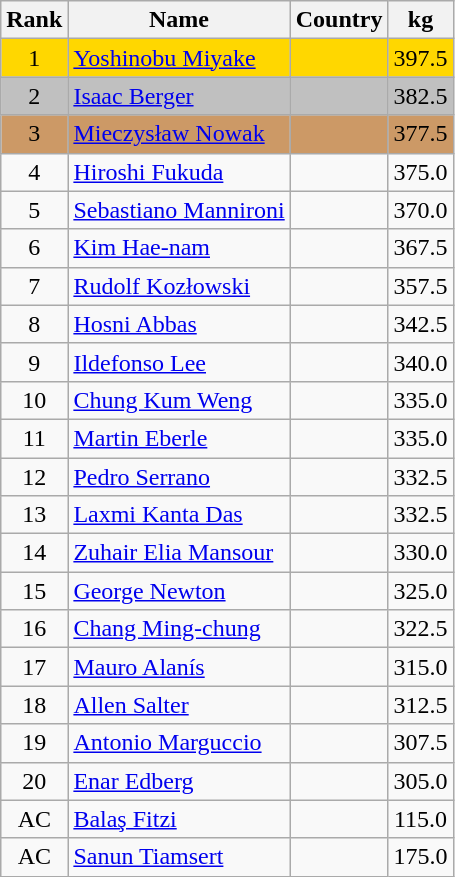<table class="wikitable sortable" style="text-align:center">
<tr>
<th>Rank</th>
<th>Name</th>
<th>Country</th>
<th>kg</th>
</tr>
<tr bgcolor=gold>
<td>1</td>
<td align="left"><a href='#'>Yoshinobu Miyake</a></td>
<td align="left"></td>
<td>397.5</td>
</tr>
<tr bgcolor=silver>
<td>2</td>
<td align="left"><a href='#'>Isaac Berger</a></td>
<td align="left"></td>
<td>382.5</td>
</tr>
<tr bgcolor=#CC9966>
<td>3</td>
<td align="left"><a href='#'>Mieczysław Nowak</a></td>
<td align="left"></td>
<td>377.5</td>
</tr>
<tr>
<td>4</td>
<td align="left"><a href='#'>Hiroshi Fukuda</a></td>
<td align="left"></td>
<td>375.0</td>
</tr>
<tr>
<td>5</td>
<td align="left"><a href='#'>Sebastiano Mannironi</a></td>
<td align="left"></td>
<td>370.0</td>
</tr>
<tr>
<td>6</td>
<td align="left"><a href='#'>Kim Hae-nam</a></td>
<td align="left"></td>
<td>367.5</td>
</tr>
<tr>
<td>7</td>
<td align="left"><a href='#'>Rudolf Kozłowski</a></td>
<td align="left"></td>
<td>357.5</td>
</tr>
<tr>
<td>8</td>
<td align="left"><a href='#'>Hosni Abbas</a></td>
<td align="left"></td>
<td>342.5</td>
</tr>
<tr>
<td>9</td>
<td align="left"><a href='#'>Ildefonso Lee</a></td>
<td align="left"></td>
<td>340.0</td>
</tr>
<tr>
<td>10</td>
<td align="left"><a href='#'>Chung Kum Weng</a></td>
<td align="left"></td>
<td>335.0</td>
</tr>
<tr>
<td>11</td>
<td align="left"><a href='#'>Martin Eberle</a></td>
<td align="left"></td>
<td>335.0</td>
</tr>
<tr>
<td>12</td>
<td align="left"><a href='#'>Pedro Serrano</a></td>
<td align="left"></td>
<td>332.5</td>
</tr>
<tr>
<td>13</td>
<td align="left"><a href='#'>Laxmi Kanta Das</a></td>
<td align="left"></td>
<td>332.5</td>
</tr>
<tr>
<td>14</td>
<td align="left"><a href='#'>Zuhair Elia Mansour</a></td>
<td align="left"></td>
<td>330.0</td>
</tr>
<tr>
<td>15</td>
<td align="left"><a href='#'>George Newton</a></td>
<td align="left"></td>
<td>325.0</td>
</tr>
<tr>
<td>16</td>
<td align="left"><a href='#'>Chang Ming-chung</a></td>
<td align="left"></td>
<td>322.5</td>
</tr>
<tr>
<td>17</td>
<td align="left"><a href='#'>Mauro Alanís</a></td>
<td align="left"></td>
<td>315.0</td>
</tr>
<tr>
<td>18</td>
<td align="left"><a href='#'>Allen Salter</a></td>
<td align="left"></td>
<td>312.5</td>
</tr>
<tr>
<td>19</td>
<td align="left"><a href='#'>Antonio Marguccio</a></td>
<td align="left"></td>
<td>307.5</td>
</tr>
<tr>
<td>20</td>
<td align="left"><a href='#'>Enar Edberg</a></td>
<td align="left"></td>
<td>305.0</td>
</tr>
<tr>
<td>AC</td>
<td align="left"><a href='#'>Balaş Fitzi</a></td>
<td align="left"></td>
<td>115.0</td>
</tr>
<tr>
<td>AC</td>
<td align="left"><a href='#'>Sanun Tiamsert</a></td>
<td align="left"></td>
<td>175.0</td>
</tr>
</table>
